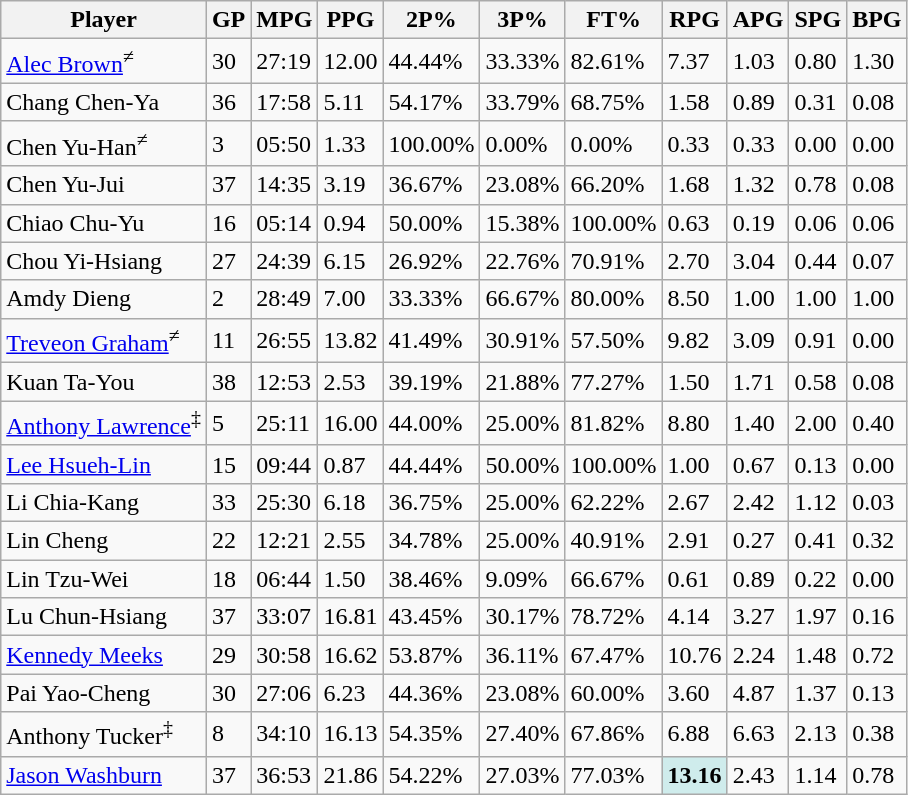<table class="wikitable">
<tr>
<th>Player</th>
<th>GP</th>
<th>MPG</th>
<th>PPG</th>
<th>2P%</th>
<th>3P%</th>
<th>FT%</th>
<th>RPG</th>
<th>APG</th>
<th>SPG</th>
<th>BPG</th>
</tr>
<tr>
<td><a href='#'>Alec Brown</a><sup>≠</sup></td>
<td>30</td>
<td>27:19</td>
<td>12.00</td>
<td>44.44%</td>
<td>33.33%</td>
<td>82.61%</td>
<td>7.37</td>
<td>1.03</td>
<td>0.80</td>
<td>1.30</td>
</tr>
<tr>
<td>Chang Chen-Ya</td>
<td>36</td>
<td>17:58</td>
<td>5.11</td>
<td>54.17%</td>
<td>33.79%</td>
<td>68.75%</td>
<td>1.58</td>
<td>0.89</td>
<td>0.31</td>
<td>0.08</td>
</tr>
<tr>
<td>Chen Yu-Han<sup>≠</sup></td>
<td>3</td>
<td>05:50</td>
<td>1.33</td>
<td>100.00%</td>
<td>0.00%</td>
<td>0.00%</td>
<td>0.33</td>
<td>0.33</td>
<td>0.00</td>
<td>0.00</td>
</tr>
<tr>
<td>Chen Yu-Jui</td>
<td>37</td>
<td>14:35</td>
<td>3.19</td>
<td>36.67%</td>
<td>23.08%</td>
<td>66.20%</td>
<td>1.68</td>
<td>1.32</td>
<td>0.78</td>
<td>0.08</td>
</tr>
<tr>
<td>Chiao Chu-Yu</td>
<td>16</td>
<td>05:14</td>
<td>0.94</td>
<td>50.00%</td>
<td>15.38%</td>
<td>100.00%</td>
<td>0.63</td>
<td>0.19</td>
<td>0.06</td>
<td>0.06</td>
</tr>
<tr>
<td>Chou Yi-Hsiang</td>
<td>27</td>
<td>24:39</td>
<td>6.15</td>
<td>26.92%</td>
<td>22.76%</td>
<td>70.91%</td>
<td>2.70</td>
<td>3.04</td>
<td>0.44</td>
<td>0.07</td>
</tr>
<tr>
<td>Amdy Dieng</td>
<td>2</td>
<td>28:49</td>
<td>7.00</td>
<td>33.33%</td>
<td>66.67%</td>
<td>80.00%</td>
<td>8.50</td>
<td>1.00</td>
<td>1.00</td>
<td>1.00</td>
</tr>
<tr>
<td><a href='#'>Treveon Graham</a><sup>≠</sup></td>
<td>11</td>
<td>26:55</td>
<td>13.82</td>
<td>41.49%</td>
<td>30.91%</td>
<td>57.50%</td>
<td>9.82</td>
<td>3.09</td>
<td>0.91</td>
<td>0.00</td>
</tr>
<tr>
<td>Kuan Ta-You</td>
<td>38</td>
<td>12:53</td>
<td>2.53</td>
<td>39.19%</td>
<td>21.88%</td>
<td>77.27%</td>
<td>1.50</td>
<td>1.71</td>
<td>0.58</td>
<td>0.08</td>
</tr>
<tr>
<td><a href='#'>Anthony Lawrence</a><sup>‡</sup></td>
<td>5</td>
<td>25:11</td>
<td>16.00</td>
<td>44.00%</td>
<td>25.00%</td>
<td>81.82%</td>
<td>8.80</td>
<td>1.40</td>
<td>2.00</td>
<td>0.40</td>
</tr>
<tr>
<td><a href='#'>Lee Hsueh-Lin</a></td>
<td>15</td>
<td>09:44</td>
<td>0.87</td>
<td>44.44%</td>
<td>50.00%</td>
<td>100.00%</td>
<td>1.00</td>
<td>0.67</td>
<td>0.13</td>
<td>0.00</td>
</tr>
<tr>
<td>Li Chia-Kang</td>
<td>33</td>
<td>25:30</td>
<td>6.18</td>
<td>36.75%</td>
<td>25.00%</td>
<td>62.22%</td>
<td>2.67</td>
<td>2.42</td>
<td>1.12</td>
<td>0.03</td>
</tr>
<tr>
<td>Lin Cheng</td>
<td>22</td>
<td>12:21</td>
<td>2.55</td>
<td>34.78%</td>
<td>25.00%</td>
<td>40.91%</td>
<td>2.91</td>
<td>0.27</td>
<td>0.41</td>
<td>0.32</td>
</tr>
<tr>
<td>Lin Tzu-Wei</td>
<td>18</td>
<td>06:44</td>
<td>1.50</td>
<td>38.46%</td>
<td>9.09%</td>
<td>66.67%</td>
<td>0.61</td>
<td>0.89</td>
<td>0.22</td>
<td>0.00</td>
</tr>
<tr>
<td>Lu Chun-Hsiang</td>
<td>37</td>
<td>33:07</td>
<td>16.81</td>
<td>43.45%</td>
<td>30.17%</td>
<td>78.72%</td>
<td>4.14</td>
<td>3.27</td>
<td>1.97</td>
<td>0.16</td>
</tr>
<tr>
<td><a href='#'>Kennedy Meeks</a></td>
<td>29</td>
<td>30:58</td>
<td>16.62</td>
<td>53.87%</td>
<td>36.11%</td>
<td>67.47%</td>
<td>10.76</td>
<td>2.24</td>
<td>1.48</td>
<td>0.72</td>
</tr>
<tr>
<td>Pai Yao-Cheng</td>
<td>30</td>
<td>27:06</td>
<td>6.23</td>
<td>44.36%</td>
<td>23.08%</td>
<td>60.00%</td>
<td>3.60</td>
<td>4.87</td>
<td>1.37</td>
<td>0.13</td>
</tr>
<tr>
<td>Anthony Tucker<sup>‡</sup></td>
<td>8</td>
<td>34:10</td>
<td>16.13</td>
<td>54.35%</td>
<td>27.40%</td>
<td>67.86%</td>
<td>6.88</td>
<td>6.63</td>
<td>2.13</td>
<td>0.38</td>
</tr>
<tr>
<td><a href='#'>Jason Washburn</a></td>
<td>37</td>
<td>36:53</td>
<td>21.86</td>
<td>54.22%</td>
<td>27.03%</td>
<td>77.03%</td>
<td style="background-color: #CFECEC"><strong>13.16</strong></td>
<td>2.43</td>
<td>1.14</td>
<td>0.78</td>
</tr>
</table>
